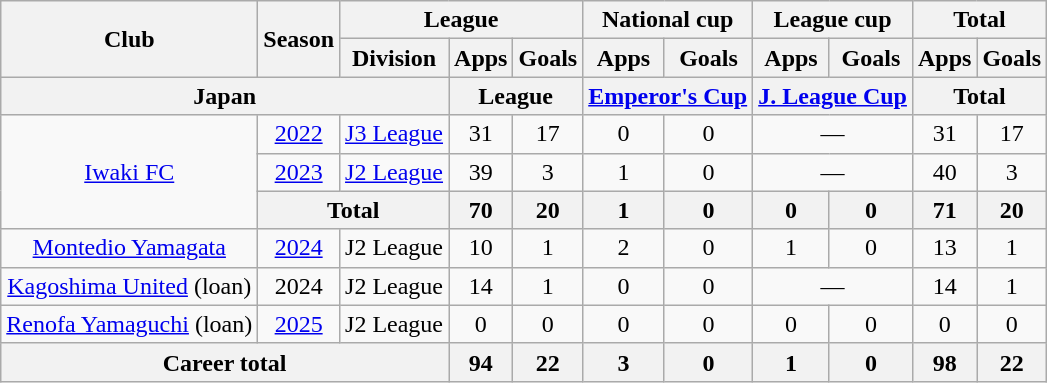<table class="wikitable" style="text-align:center">
<tr>
<th rowspan=2>Club</th>
<th rowspan=2>Season</th>
<th colspan=3>League</th>
<th colspan=2>National cup</th>
<th colspan=2>League cup</th>
<th colspan=2>Total</th>
</tr>
<tr>
<th>Division</th>
<th>Apps</th>
<th>Goals</th>
<th>Apps</th>
<th>Goals</th>
<th>Apps</th>
<th>Goals</th>
<th>Apps</th>
<th>Goals</th>
</tr>
<tr>
<th colspan=3>Japan</th>
<th colspan=2>League</th>
<th colspan=2><a href='#'>Emperor's Cup</a></th>
<th colspan=2><a href='#'>J. League Cup</a></th>
<th colspan=2>Total</th>
</tr>
<tr>
<td rowspan="3"><a href='#'>Iwaki FC</a></td>
<td><a href='#'>2022</a></td>
<td><a href='#'>J3 League</a></td>
<td>31</td>
<td>17</td>
<td>0</td>
<td>0</td>
<td colspan="2">—</td>
<td>31</td>
<td>17</td>
</tr>
<tr>
<td><a href='#'>2023</a></td>
<td><a href='#'>J2 League</a></td>
<td>39</td>
<td>3</td>
<td>1</td>
<td>0</td>
<td colspan="2">—</td>
<td>40</td>
<td>3</td>
</tr>
<tr>
<th colspan=2>Total</th>
<th>70</th>
<th>20</th>
<th>1</th>
<th>0</th>
<th>0</th>
<th>0</th>
<th>71</th>
<th>20</th>
</tr>
<tr>
<td><a href='#'>Montedio Yamagata</a></td>
<td><a href='#'>2024</a></td>
<td>J2 League</td>
<td>10</td>
<td>1</td>
<td>2</td>
<td>0</td>
<td>1</td>
<td>0</td>
<td>13</td>
<td>1</td>
</tr>
<tr>
<td><a href='#'>Kagoshima United</a> (loan)</td>
<td>2024</td>
<td>J2 League</td>
<td>14</td>
<td>1</td>
<td>0</td>
<td>0</td>
<td colspan="2">—</td>
<td>14</td>
<td>1</td>
</tr>
<tr>
<td><a href='#'>Renofa Yamaguchi</a> (loan)</td>
<td><a href='#'>2025</a></td>
<td>J2 League</td>
<td>0</td>
<td>0</td>
<td>0</td>
<td>0</td>
<td>0</td>
<td>0</td>
<td>0</td>
<td>0</td>
</tr>
<tr>
<th colspan=3>Career total</th>
<th>94</th>
<th>22</th>
<th>3</th>
<th>0</th>
<th>1</th>
<th>0</th>
<th>98</th>
<th>22</th>
</tr>
</table>
